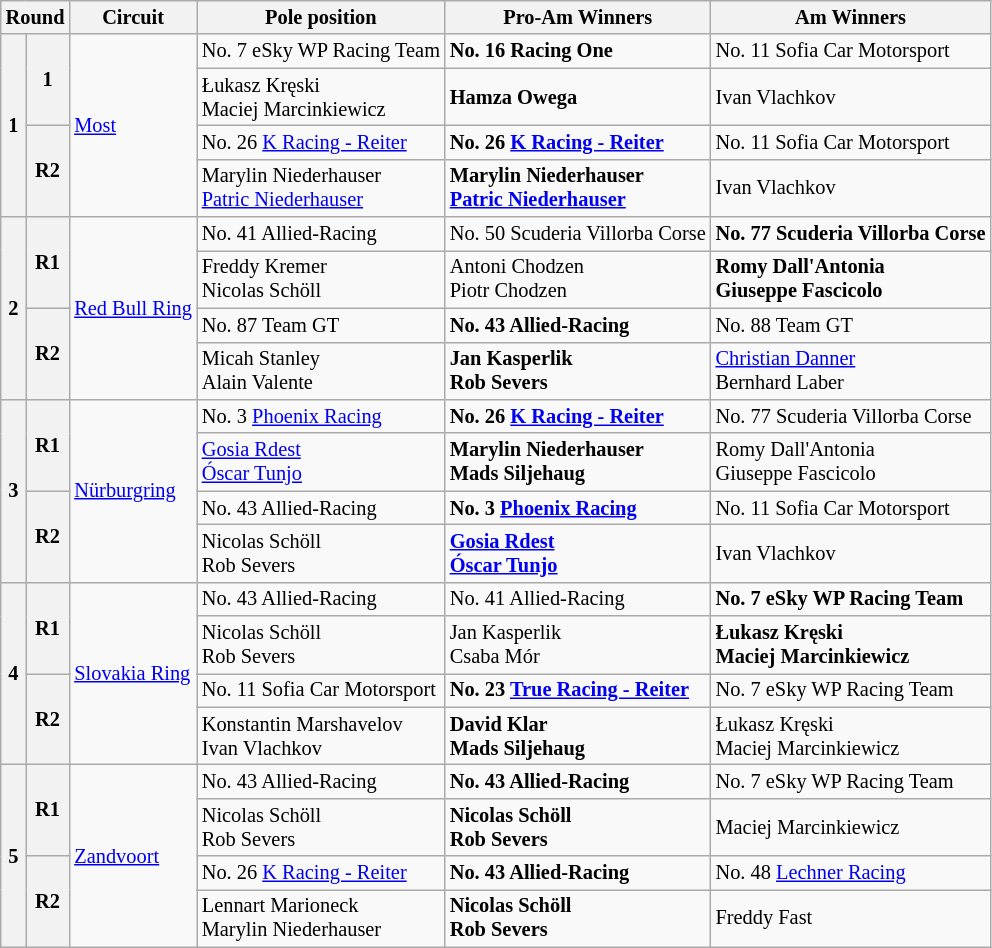<table class="wikitable" style="font-size: 85%;">
<tr>
<th colspan=2>Round</th>
<th>Circuit</th>
<th>Pole position</th>
<th>Pro-Am Winners</th>
<th>Am Winners</th>
</tr>
<tr>
<th rowspan=4>1</th>
<th rowspan=2>1</th>
<td rowspan=4> <a href='#'>Most</a></td>
<td> No. 7 eSky WP Racing Team</td>
<td><strong> No. 16 Racing One</strong></td>
<td> No. 11 Sofia Car Motorsport</td>
</tr>
<tr>
<td> Łukasz Kręski<br> Maciej Marcinkiewicz</td>
<td><strong> Hamza Owega</strong></td>
<td> Ivan Vlachkov</td>
</tr>
<tr>
<th rowspan=2>R2</th>
<td> No. 26 <a href='#'>K Racing - Reiter</a></td>
<td><strong> No. 26 <a href='#'>K Racing - Reiter</a></strong></td>
<td> No. 11 Sofia Car Motorsport</td>
</tr>
<tr>
<td> Marylin Niederhauser<br> <a href='#'>Patric Niederhauser</a></td>
<td><strong> Marylin Niederhauser<br> <a href='#'>Patric Niederhauser</a></strong></td>
<td> Ivan Vlachkov</td>
</tr>
<tr>
<th rowspan=4>2</th>
<th rowspan=2>R1</th>
<td rowspan=4> <a href='#'>Red Bull Ring</a></td>
<td> No. 41 Allied-Racing</td>
<td> No. 50 Scuderia Villorba Corse</td>
<td><strong> No. 77 Scuderia Villorba Corse</strong></td>
</tr>
<tr>
<td> Freddy Kremer<br> Nicolas Schöll</td>
<td> Antoni Chodzen<br> Piotr Chodzen</td>
<td><strong> Romy Dall'Antonia<br> Giuseppe Fascicolo</strong></td>
</tr>
<tr>
<th rowspan=2>R2</th>
<td> No. 87 Team GT</td>
<td><strong> No. 43 Allied-Racing</strong></td>
<td> No. 88 Team GT</td>
</tr>
<tr>
<td> Micah Stanley<br> Alain Valente</td>
<td><strong> Jan Kasperlik<br> Rob Severs</strong></td>
<td> <a href='#'>Christian Danner</a><br> Bernhard Laber</td>
</tr>
<tr>
<th rowspan=4>3</th>
<th rowspan=2>R1</th>
<td rowspan=4> <a href='#'>Nürburgring</a></td>
<td> No. 3 <a href='#'>Phoenix Racing</a></td>
<td><strong> No. 26 <a href='#'>K Racing - Reiter</a></strong></td>
<td> No. 77 Scuderia Villorba Corse</td>
</tr>
<tr>
<td> <a href='#'>Gosia Rdest</a><br> <a href='#'>Óscar Tunjo</a></td>
<td><strong> Marylin Niederhauser<br> Mads Siljehaug</strong></td>
<td> Romy Dall'Antonia<br> Giuseppe Fascicolo</td>
</tr>
<tr>
<th rowspan=2>R2</th>
<td> No. 43 Allied-Racing</td>
<td><strong> No. 3 <a href='#'>Phoenix Racing</a></strong></td>
<td> No. 11 Sofia Car Motorsport</td>
</tr>
<tr>
<td> Nicolas Schöll<br> Rob Severs</td>
<td><strong> <a href='#'>Gosia Rdest</a><br> <a href='#'>Óscar Tunjo</a></strong></td>
<td> Ivan Vlachkov</td>
</tr>
<tr>
<th rowspan=4>4</th>
<th rowspan=2>R1</th>
<td rowspan=4> <a href='#'>Slovakia Ring</a></td>
<td> No. 43 Allied-Racing</td>
<td> No. 41 Allied-Racing</td>
<td><strong> No. 7 eSky WP Racing Team</strong></td>
</tr>
<tr>
<td> Nicolas Schöll<br> Rob Severs</td>
<td> Jan Kasperlik<br> Csaba Mór</td>
<td><strong> Łukasz Kręski<br> Maciej Marcinkiewicz</strong></td>
</tr>
<tr>
<th rowspan=2>R2</th>
<td> No. 11 Sofia Car Motorsport</td>
<td><strong> No. 23 <a href='#'>True Racing - Reiter</a></strong></td>
<td> No. 7 eSky WP Racing Team</td>
</tr>
<tr>
<td> Konstantin Marshavelov<br> Ivan Vlachkov</td>
<td><strong> David Klar<br> Mads Siljehaug</strong></td>
<td> Łukasz Kręski<br> Maciej Marcinkiewicz</td>
</tr>
<tr>
<th rowspan=4>5</th>
<th rowspan=2>R1</th>
<td rowspan=4> <a href='#'>Zandvoort</a></td>
<td> No. 43 Allied-Racing</td>
<td><strong> No. 43 Allied-Racing</strong></td>
<td> No. 7 eSky WP Racing Team</td>
</tr>
<tr>
<td> Nicolas Schöll<br> Rob Severs</td>
<td><strong> Nicolas Schöll<br> Rob Severs</strong></td>
<td> Maciej Marcinkiewicz</td>
</tr>
<tr>
<th rowspan=2>R2</th>
<td> No. 26 <a href='#'>K Racing - Reiter</a></td>
<td><strong> No. 43 Allied-Racing</strong></td>
<td> No. 48 <a href='#'>Lechner Racing</a></td>
</tr>
<tr>
<td> Lennart Marioneck<br> Marylin Niederhauser</td>
<td><strong> Nicolas Schöll<br> Rob Severs</strong></td>
<td> Freddy Fast</td>
</tr>
</table>
